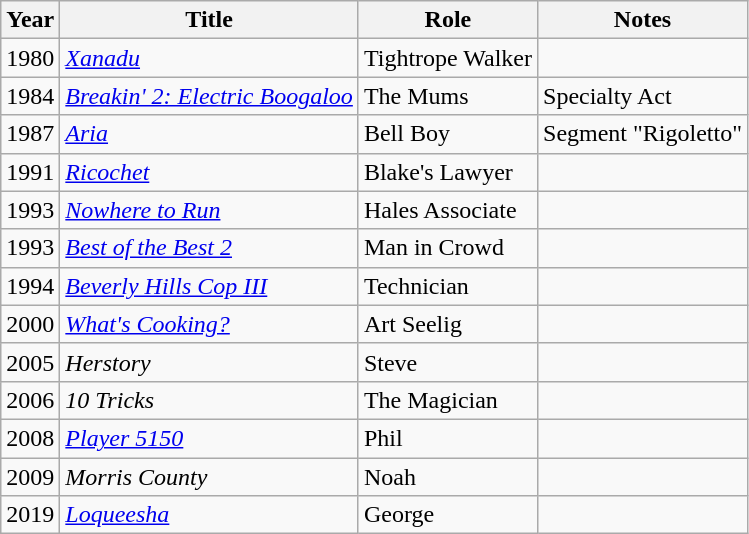<table class="wikitable">
<tr>
<th>Year</th>
<th>Title</th>
<th>Role</th>
<th>Notes</th>
</tr>
<tr>
<td>1980</td>
<td><em><a href='#'>Xanadu</a></em></td>
<td>Tightrope Walker</td>
<td></td>
</tr>
<tr>
<td>1984</td>
<td><em><a href='#'>Breakin' 2: Electric Boogaloo</a></em></td>
<td>The Mums</td>
<td>Specialty Act</td>
</tr>
<tr>
<td>1987</td>
<td><a href='#'><em>Aria</em></a></td>
<td>Bell Boy</td>
<td>Segment "Rigoletto"</td>
</tr>
<tr>
<td>1991</td>
<td><a href='#'><em>Ricochet</em></a></td>
<td>Blake's Lawyer</td>
<td></td>
</tr>
<tr>
<td>1993</td>
<td><a href='#'><em>Nowhere to Run</em></a></td>
<td>Hales Associate</td>
<td></td>
</tr>
<tr>
<td>1993</td>
<td><em><a href='#'>Best of the Best 2</a></em></td>
<td>Man in Crowd</td>
<td></td>
</tr>
<tr>
<td>1994</td>
<td><em><a href='#'>Beverly Hills Cop III</a></em></td>
<td>Technician</td>
<td></td>
</tr>
<tr>
<td>2000</td>
<td><em><a href='#'>What's Cooking?</a></em></td>
<td>Art Seelig</td>
<td></td>
</tr>
<tr>
<td>2005</td>
<td><em>Herstory</em></td>
<td>Steve</td>
<td></td>
</tr>
<tr>
<td>2006</td>
<td><em>10 Tricks</em></td>
<td>The Magician</td>
<td></td>
</tr>
<tr>
<td>2008</td>
<td><em><a href='#'>Player 5150</a></em></td>
<td>Phil</td>
<td></td>
</tr>
<tr>
<td>2009</td>
<td><em>Morris County</em></td>
<td>Noah</td>
<td></td>
</tr>
<tr>
<td>2019</td>
<td><em><a href='#'>Loqueesha</a></em></td>
<td>George</td>
<td></td>
</tr>
</table>
